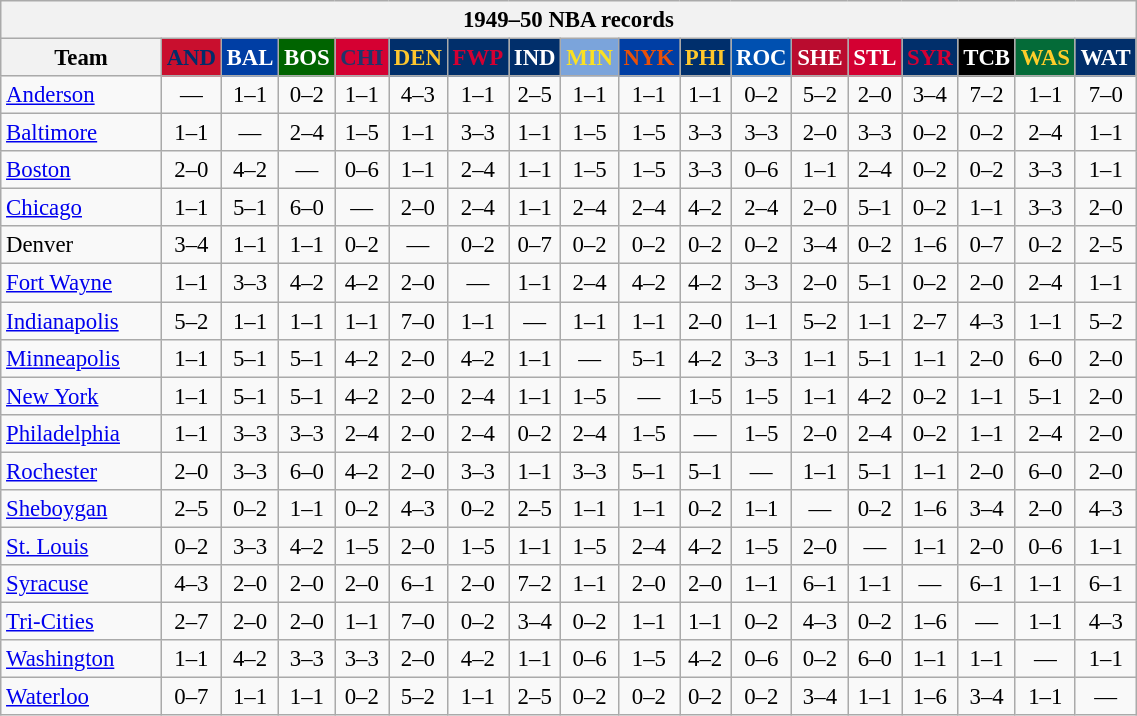<table class="wikitable" style="font-size:95%; text-align:center">
<tr>
<th colspan=18>1949–50 NBA records</th>
</tr>
<tr>
<th width=100>Team</th>
<th style="background:#C90F2E;color:#012D6A;width=35">AND</th>
<th style="background:#003EA4;color:#FFFFFF;width=35">BAL</th>
<th style="background:#006400;color:#FFFFFF;width=35">BOS</th>
<th style="background:#D50032;color:#22356A;width=35">CHI</th>
<th style="background:#012F6B;color:#FEC72E;width=35">DEN</th>
<th style="background:#012F6B;color:#D40032;width=35">FWP</th>
<th style="background:#012F6B;color:#FFFFFF;width=35">IND</th>
<th style="background:#7BA4DB;color:#FBE122;width=35">MIN</th>
<th style="background:#003EA4;color:#E85109;width=35">NYK</th>
<th style="background:#002F6C;color:#FFC72C;width=35">PHI</th>
<th style="background:#0050B0;color:#FFFFFF;width=35">ROC</th>
<th style="background:#BA0C2F;color:#FFFFFF;width=35">SHE</th>
<th style="background:#D40032;color:#FFFFFF;width=35">STL</th>
<th style="background:#012F6B;color:#D50033;width=35">SYR</th>
<th style="background:#000000;color:#FFFFFF;width=35">TCB</th>
<th style="background:#046B38;color:#FECD2A;width=35">WAS</th>
<th style="background:#012F6B;color:#FFFFFF;width=35">WAT</th>
</tr>
<tr>
<td style="text-align:left;"><a href='#'>Anderson</a></td>
<td>—</td>
<td>1–1</td>
<td>0–2</td>
<td>1–1</td>
<td>4–3</td>
<td>1–1</td>
<td>2–5</td>
<td>1–1</td>
<td>1–1</td>
<td>1–1</td>
<td>0–2</td>
<td>5–2</td>
<td>2–0</td>
<td>3–4</td>
<td>7–2</td>
<td>1–1</td>
<td>7–0</td>
</tr>
<tr>
<td style="text-align:left;"><a href='#'>Baltimore</a></td>
<td>1–1</td>
<td>—</td>
<td>2–4</td>
<td>1–5</td>
<td>1–1</td>
<td>3–3</td>
<td>1–1</td>
<td>1–5</td>
<td>1–5</td>
<td>3–3</td>
<td>3–3</td>
<td>2–0</td>
<td>3–3</td>
<td>0–2</td>
<td>0–2</td>
<td>2–4</td>
<td>1–1</td>
</tr>
<tr>
<td style="text-align:left;"><a href='#'>Boston</a></td>
<td>2–0</td>
<td>4–2</td>
<td>—</td>
<td>0–6</td>
<td>1–1</td>
<td>2–4</td>
<td>1–1</td>
<td>1–5</td>
<td>1–5</td>
<td>3–3</td>
<td>0–6</td>
<td>1–1</td>
<td>2–4</td>
<td>0–2</td>
<td>0–2</td>
<td>3–3</td>
<td>1–1</td>
</tr>
<tr>
<td style="text-align:left;"><a href='#'>Chicago</a></td>
<td>1–1</td>
<td>5–1</td>
<td>6–0</td>
<td>—</td>
<td>2–0</td>
<td>2–4</td>
<td>1–1</td>
<td>2–4</td>
<td>2–4</td>
<td>4–2</td>
<td>2–4</td>
<td>2–0</td>
<td>5–1</td>
<td>0–2</td>
<td>1–1</td>
<td>3–3</td>
<td>2–0</td>
</tr>
<tr>
<td style="text-align:left;">Denver</td>
<td>3–4</td>
<td>1–1</td>
<td>1–1</td>
<td>0–2</td>
<td>—</td>
<td>0–2</td>
<td>0–7</td>
<td>0–2</td>
<td>0–2</td>
<td>0–2</td>
<td>0–2</td>
<td>3–4</td>
<td>0–2</td>
<td>1–6</td>
<td>0–7</td>
<td>0–2</td>
<td>2–5</td>
</tr>
<tr>
<td style="text-align:left;"><a href='#'>Fort Wayne</a></td>
<td>1–1</td>
<td>3–3</td>
<td>4–2</td>
<td>4–2</td>
<td>2–0</td>
<td>—</td>
<td>1–1</td>
<td>2–4</td>
<td>4–2</td>
<td>4–2</td>
<td>3–3</td>
<td>2–0</td>
<td>5–1</td>
<td>0–2</td>
<td>2–0</td>
<td>2–4</td>
<td>1–1</td>
</tr>
<tr>
<td style="text-align:left;"><a href='#'>Indianapolis</a></td>
<td>5–2</td>
<td>1–1</td>
<td>1–1</td>
<td>1–1</td>
<td>7–0</td>
<td>1–1</td>
<td>—</td>
<td>1–1</td>
<td>1–1</td>
<td>2–0</td>
<td>1–1</td>
<td>5–2</td>
<td>1–1</td>
<td>2–7</td>
<td>4–3</td>
<td>1–1</td>
<td>5–2</td>
</tr>
<tr>
<td style="text-align:left;"><a href='#'>Minneapolis</a></td>
<td>1–1</td>
<td>5–1</td>
<td>5–1</td>
<td>4–2</td>
<td>2–0</td>
<td>4–2</td>
<td>1–1</td>
<td>—</td>
<td>5–1</td>
<td>4–2</td>
<td>3–3</td>
<td>1–1</td>
<td>5–1</td>
<td>1–1</td>
<td>2–0</td>
<td>6–0</td>
<td>2–0</td>
</tr>
<tr>
<td style="text-align:left;"><a href='#'>New York</a></td>
<td>1–1</td>
<td>5–1</td>
<td>5–1</td>
<td>4–2</td>
<td>2–0</td>
<td>2–4</td>
<td>1–1</td>
<td>1–5</td>
<td>—</td>
<td>1–5</td>
<td>1–5</td>
<td>1–1</td>
<td>4–2</td>
<td>0–2</td>
<td>1–1</td>
<td>5–1</td>
<td>2–0</td>
</tr>
<tr>
<td style="text-align:left;"><a href='#'>Philadelphia</a></td>
<td>1–1</td>
<td>3–3</td>
<td>3–3</td>
<td>2–4</td>
<td>2–0</td>
<td>2–4</td>
<td>0–2</td>
<td>2–4</td>
<td>1–5</td>
<td>—</td>
<td>1–5</td>
<td>2–0</td>
<td>2–4</td>
<td>0–2</td>
<td>1–1</td>
<td>2–4</td>
<td>2–0</td>
</tr>
<tr>
<td style="text-align:left;"><a href='#'>Rochester</a></td>
<td>2–0</td>
<td>3–3</td>
<td>6–0</td>
<td>4–2</td>
<td>2–0</td>
<td>3–3</td>
<td>1–1</td>
<td>3–3</td>
<td>5–1</td>
<td>5–1</td>
<td>—</td>
<td>1–1</td>
<td>5–1</td>
<td>1–1</td>
<td>2–0</td>
<td>6–0</td>
<td>2–0</td>
</tr>
<tr>
<td style="text-align:left;"><a href='#'>Sheboygan</a></td>
<td>2–5</td>
<td>0–2</td>
<td>1–1</td>
<td>0–2</td>
<td>4–3</td>
<td>0–2</td>
<td>2–5</td>
<td>1–1</td>
<td>1–1</td>
<td>0–2</td>
<td>1–1</td>
<td>—</td>
<td>0–2</td>
<td>1–6</td>
<td>3–4</td>
<td>2–0</td>
<td>4–3</td>
</tr>
<tr>
<td style="text-align:left;"><a href='#'>St. Louis</a></td>
<td>0–2</td>
<td>3–3</td>
<td>4–2</td>
<td>1–5</td>
<td>2–0</td>
<td>1–5</td>
<td>1–1</td>
<td>1–5</td>
<td>2–4</td>
<td>4–2</td>
<td>1–5</td>
<td>2–0</td>
<td>—</td>
<td>1–1</td>
<td>2–0</td>
<td>0–6</td>
<td>1–1</td>
</tr>
<tr>
<td style="text-align:left;"><a href='#'>Syracuse</a></td>
<td>4–3</td>
<td>2–0</td>
<td>2–0</td>
<td>2–0</td>
<td>6–1</td>
<td>2–0</td>
<td>7–2</td>
<td>1–1</td>
<td>2–0</td>
<td>2–0</td>
<td>1–1</td>
<td>6–1</td>
<td>1–1</td>
<td>—</td>
<td>6–1</td>
<td>1–1</td>
<td>6–1</td>
</tr>
<tr>
<td style="text-align:left;"><a href='#'>Tri-Cities</a></td>
<td>2–7</td>
<td>2–0</td>
<td>2–0</td>
<td>1–1</td>
<td>7–0</td>
<td>0–2</td>
<td>3–4</td>
<td>0–2</td>
<td>1–1</td>
<td>1–1</td>
<td>0–2</td>
<td>4–3</td>
<td>0–2</td>
<td>1–6</td>
<td>—</td>
<td>1–1</td>
<td>4–3</td>
</tr>
<tr>
<td style="text-align:left;"><a href='#'>Washington</a></td>
<td>1–1</td>
<td>4–2</td>
<td>3–3</td>
<td>3–3</td>
<td>2–0</td>
<td>4–2</td>
<td>1–1</td>
<td>0–6</td>
<td>1–5</td>
<td>4–2</td>
<td>0–6</td>
<td>0–2</td>
<td>6–0</td>
<td>1–1</td>
<td>1–1</td>
<td>—</td>
<td>1–1</td>
</tr>
<tr>
<td style="text-align:left;"><a href='#'>Waterloo</a></td>
<td>0–7</td>
<td>1–1</td>
<td>1–1</td>
<td>0–2</td>
<td>5–2</td>
<td>1–1</td>
<td>2–5</td>
<td>0–2</td>
<td>0–2</td>
<td>0–2</td>
<td>0–2</td>
<td>3–4</td>
<td>1–1</td>
<td>1–6</td>
<td>3–4</td>
<td>1–1</td>
<td>—</td>
</tr>
</table>
